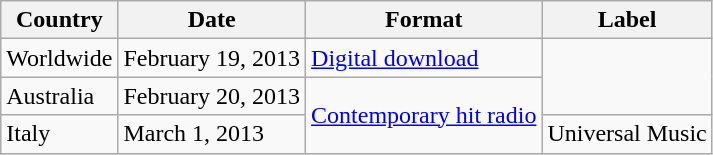<table class="wikitable plainrowheaders">
<tr>
<th scope="col">Country</th>
<th scope="col">Date</th>
<th scope="col">Format</th>
<th scope="col">Label</th>
</tr>
<tr>
<td>Worldwide</td>
<td>February 19, 2013</td>
<td><a href='#'>Digital download</a></td>
<td rowspan="2"></td>
</tr>
<tr>
<td>Australia</td>
<td>February 20, 2013</td>
<td rowspan="2"><a href='#'>Contemporary hit radio</a></td>
</tr>
<tr>
<td>Italy</td>
<td>March 1, 2013</td>
<td>Universal Music</td>
</tr>
</table>
